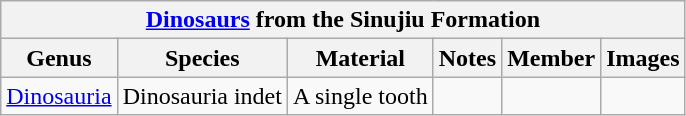<table class="wikitable">
<tr>
<th colspan="6"><strong><a href='#'>Dinosaurs</a> from the Sinujiu Formation</strong></th>
</tr>
<tr>
<th>Genus</th>
<th>Species</th>
<th>Material</th>
<th>Notes</th>
<th>Member</th>
<th>Images</th>
</tr>
<tr>
<td><a href='#'>Dinosauria</a></td>
<td>Dinosauria indet</td>
<td>A single tooth</td>
<td></td>
<td></td>
</tr>
</table>
